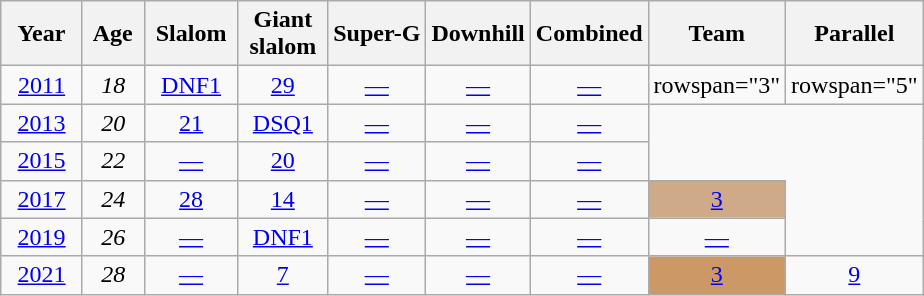<table class=wikitable style="text-align:center">
<tr>
<th>  Year  </th>
<th> Age </th>
<th> Slalom </th>
<th> Giant <br> slalom </th>
<th>Super-G</th>
<th>Downhill</th>
<th>Combined</th>
<th>Team</th>
<th>Parallel</th>
</tr>
<tr>
<td><a href='#'>2011</a></td>
<td><em>18</em></td>
<td><a href='#'>DNF1</a></td>
<td><a href='#'>29</a></td>
<td><a href='#'>—</a></td>
<td><a href='#'>—</a></td>
<td><a href='#'>—</a></td>
<td>rowspan="3" </td>
<td>rowspan="5" </td>
</tr>
<tr>
<td><a href='#'>2013</a></td>
<td><em>20</em></td>
<td><a href='#'>21</a></td>
<td><a href='#'>DSQ1</a></td>
<td><a href='#'>—</a></td>
<td><a href='#'>—</a></td>
<td><a href='#'>—</a></td>
</tr>
<tr>
<td><a href='#'>2015</a></td>
<td><em>22</em></td>
<td><a href='#'>—</a></td>
<td><a href='#'>20</a></td>
<td><a href='#'>—</a></td>
<td><a href='#'>—</a></td>
<td><a href='#'>—</a></td>
</tr>
<tr>
<td><a href='#'>2017</a></td>
<td><em>24</em></td>
<td><a href='#'>28</a></td>
<td><a href='#'>14</a></td>
<td><a href='#'>—</a></td>
<td><a href='#'>—</a></td>
<td><a href='#'>—</a></td>
<td style="background:#cfaa88;"><a href='#'>3</a></td>
</tr>
<tr>
<td><a href='#'>2019</a></td>
<td><em>26</em></td>
<td><a href='#'>—</a></td>
<td><a href='#'>DNF1</a></td>
<td><a href='#'>—</a></td>
<td><a href='#'>—</a></td>
<td><a href='#'>—</a></td>
<td><a href='#'>—</a></td>
</tr>
<tr>
<td><a href='#'>2021</a></td>
<td><em>28</em></td>
<td><a href='#'>—</a></td>
<td><a href='#'>7</a></td>
<td><a href='#'>—</a></td>
<td><a href='#'>—</a></td>
<td><a href='#'>—</a></td>
<td bgcolor="#c96"><a href='#'>3</a></td>
<td><a href='#'>9</a></td>
</tr>
</table>
